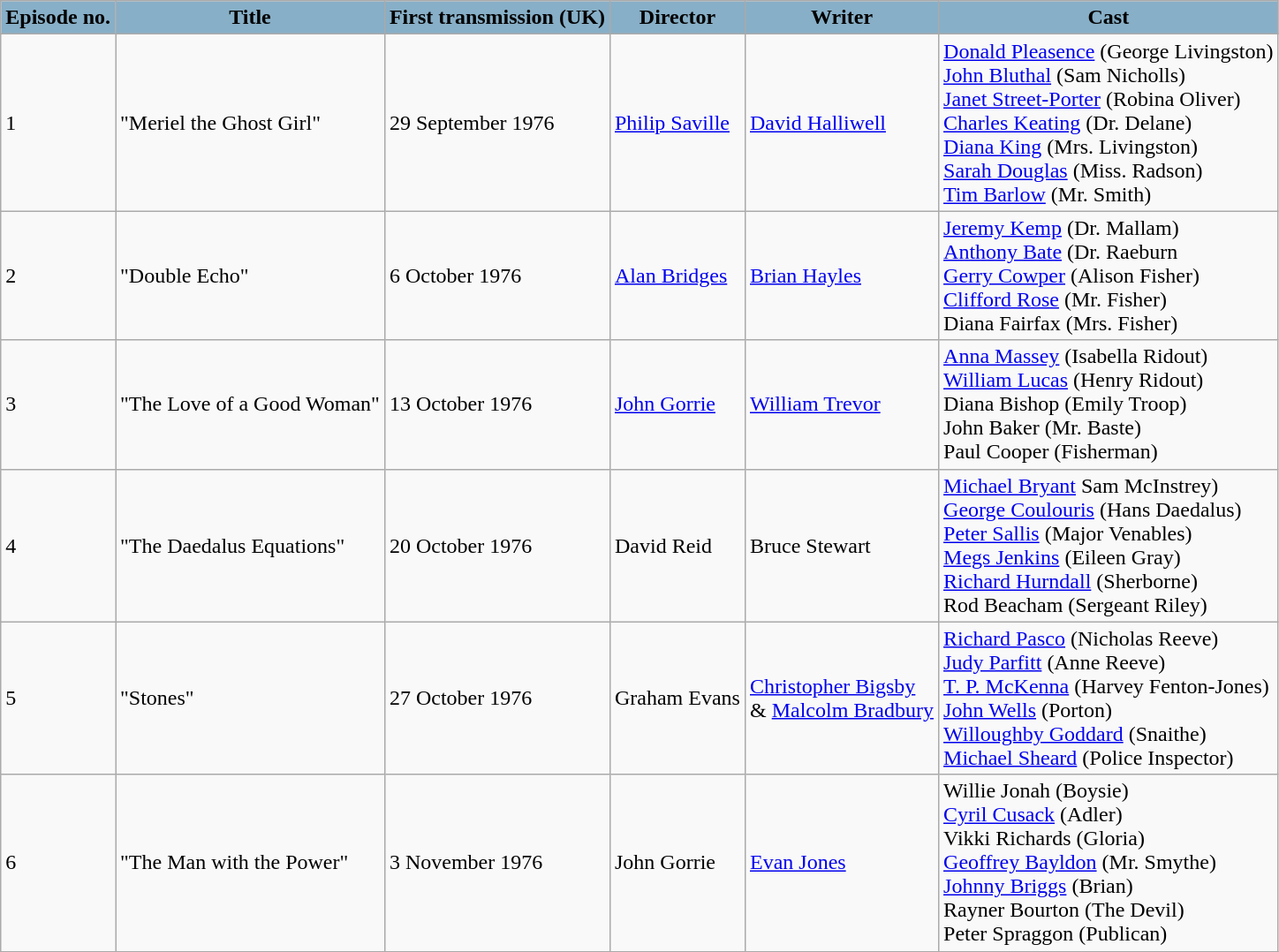<table class="wikitable plainrowheaders">
<tr style="color:#00000;">
<th scope="col" style="background:#87AFC7">Episode no.</th>
<th scope="col" style="background:#87AFC7">Title</th>
<th scope="col" style="background:#87AFC7">First transmission (UK)</th>
<th scope="col" style="background:#87AFC7">Director</th>
<th scope="col" style="background:#87AFC7">Writer</th>
<th scope="col" style="background:#87AFC7">Cast</th>
</tr>
<tr>
<td>1</td>
<td>"Meriel the Ghost Girl"</td>
<td>29 September 1976</td>
<td><a href='#'>Philip Saville</a></td>
<td><a href='#'>David Halliwell</a></td>
<td><a href='#'>Donald Pleasence</a> (George Livingston) <br> <a href='#'>John Bluthal</a> (Sam Nicholls) <br> <a href='#'>Janet Street-Porter</a> (Robina Oliver) <br> <a href='#'>Charles Keating</a> (Dr. Delane) <br> <a href='#'>Diana King</a> (Mrs. Livingston) <br> <a href='#'>Sarah Douglas</a> (Miss. Radson) <br> <a href='#'>Tim Barlow</a> (Mr. Smith)</td>
</tr>
<tr>
<td>2</td>
<td>"Double Echo"</td>
<td>6 October 1976</td>
<td><a href='#'>Alan Bridges</a></td>
<td><a href='#'>Brian Hayles</a></td>
<td><a href='#'>Jeremy Kemp</a> (Dr. Mallam) <br> <a href='#'>Anthony Bate</a> (Dr. Raeburn <br> <a href='#'>Gerry Cowper</a> (Alison Fisher) <br> <a href='#'>Clifford Rose</a> (Mr. Fisher) <br> Diana Fairfax (Mrs. Fisher)</td>
</tr>
<tr>
<td>3</td>
<td>"The Love of a Good Woman"</td>
<td>13 October 1976</td>
<td><a href='#'>John Gorrie</a></td>
<td><a href='#'>William Trevor</a></td>
<td><a href='#'>Anna Massey</a> (Isabella Ridout) <br> <a href='#'>William Lucas</a> (Henry Ridout)<br> Diana Bishop (Emily Troop) <br> John Baker (Mr. Baste) <br> Paul Cooper (Fisherman)</td>
</tr>
<tr>
<td>4</td>
<td>"The Daedalus Equations"</td>
<td>20 October 1976</td>
<td>David Reid</td>
<td>Bruce Stewart</td>
<td><a href='#'>Michael Bryant</a> Sam McInstrey) <br> <a href='#'>George Coulouris</a> (Hans Daedalus) <br> <a href='#'>Peter Sallis</a> (Major Venables) <br> <a href='#'>Megs Jenkins</a> (Eileen Gray) <br> <a href='#'>Richard Hurndall</a> (Sherborne) <br> Rod Beacham (Sergeant Riley)</td>
</tr>
<tr>
<td>5</td>
<td>"Stones"</td>
<td>27 October 1976</td>
<td>Graham Evans</td>
<td><a href='#'>Christopher Bigsby</a> <br>& <a href='#'>Malcolm Bradbury</a></td>
<td><a href='#'>Richard Pasco</a> (Nicholas Reeve) <br> <a href='#'>Judy Parfitt</a> (Anne Reeve)<br> <a href='#'>T. P. McKenna</a> (Harvey Fenton-Jones) <br> <a href='#'>John Wells</a> (Porton) <br> <a href='#'>Willoughby Goddard</a> (Snaithe) <br> <a href='#'>Michael Sheard</a> (Police Inspector)</td>
</tr>
<tr>
<td>6</td>
<td>"The Man with the Power"</td>
<td>3 November 1976</td>
<td>John Gorrie</td>
<td><a href='#'>Evan Jones</a></td>
<td>Willie Jonah (Boysie) <br> <a href='#'>Cyril Cusack</a> (Adler) <br> Vikki Richards (Gloria) <br> <a href='#'>Geoffrey Bayldon</a> (Mr. Smythe) <br> <a href='#'>Johnny Briggs</a> (Brian) <br> Rayner Bourton (The Devil) <br> Peter Spraggon (Publican)</td>
</tr>
<tr>
</tr>
</table>
